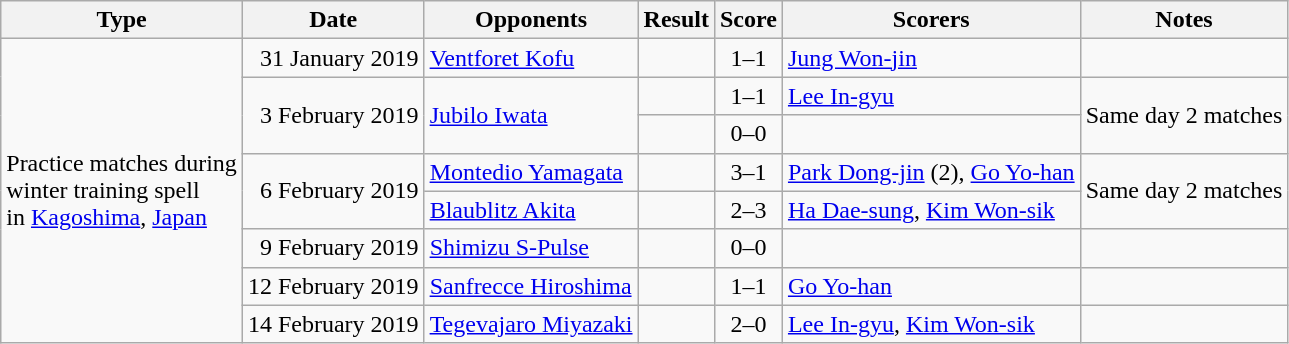<table class="wikitable" style="text-align:center">
<tr>
<th>Type</th>
<th>Date</th>
<th>Opponents</th>
<th>Result</th>
<th>Score</th>
<th>Scorers</th>
<th>Notes</th>
</tr>
<tr>
<td rowspan=8 align=left>Practice matches during<br>winter training spell <br>in <a href='#'>Kagoshima</a>, <a href='#'>Japan</a></td>
<td align=right>31 January 2019</td>
<td align=left> <a href='#'>Ventforet Kofu</a></td>
<td></td>
<td>1–1</td>
<td align=left> <a href='#'>Jung Won-jin</a></td>
<td></td>
</tr>
<tr>
<td rowspan=2 align=right>3 February 2019</td>
<td rowspan=2 align=left> <a href='#'>Jubilo Iwata</a></td>
<td></td>
<td>1–1</td>
<td align=left> <a href='#'>Lee In-gyu</a></td>
<td rowspan=2>Same day 2 matches</td>
</tr>
<tr>
<td></td>
<td>0–0</td>
<td align=left></td>
</tr>
<tr>
<td rowspan=2 align=right>6 February 2019</td>
<td align=left> <a href='#'>Montedio Yamagata</a></td>
<td></td>
<td>3–1</td>
<td align=left> <a href='#'>Park Dong-jin</a> (2),  <a href='#'>Go Yo-han</a></td>
<td rowspan=2>Same day 2 matches</td>
</tr>
<tr>
<td align=left> <a href='#'>Blaublitz Akita</a></td>
<td></td>
<td>2–3</td>
<td align=left> <a href='#'>Ha Dae-sung</a>,  <a href='#'>Kim Won-sik</a></td>
</tr>
<tr>
<td align=right>9 February 2019</td>
<td align=left> <a href='#'>Shimizu S-Pulse</a></td>
<td></td>
<td>0–0</td>
<td align=left></td>
<td></td>
</tr>
<tr>
<td align=right>12 February 2019</td>
<td align=left> <a href='#'>Sanfrecce Hiroshima</a></td>
<td></td>
<td>1–1</td>
<td align=left> <a href='#'>Go Yo-han</a></td>
<td></td>
</tr>
<tr>
<td align=right>14 February 2019</td>
<td align=left> <a href='#'>Tegevajaro Miyazaki</a></td>
<td></td>
<td>2–0</td>
<td align=left> <a href='#'>Lee In-gyu</a>, <a href='#'>Kim Won-sik</a></td>
<td></td>
</tr>
</table>
